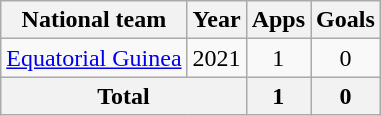<table class="wikitable" style="text-align:center">
<tr>
<th>National team</th>
<th>Year</th>
<th>Apps</th>
<th>Goals</th>
</tr>
<tr>
<td rowspan=1><a href='#'>Equatorial Guinea</a></td>
<td>2021</td>
<td>1</td>
<td>0</td>
</tr>
<tr>
<th colspan=2>Total</th>
<th>1</th>
<th>0</th>
</tr>
</table>
